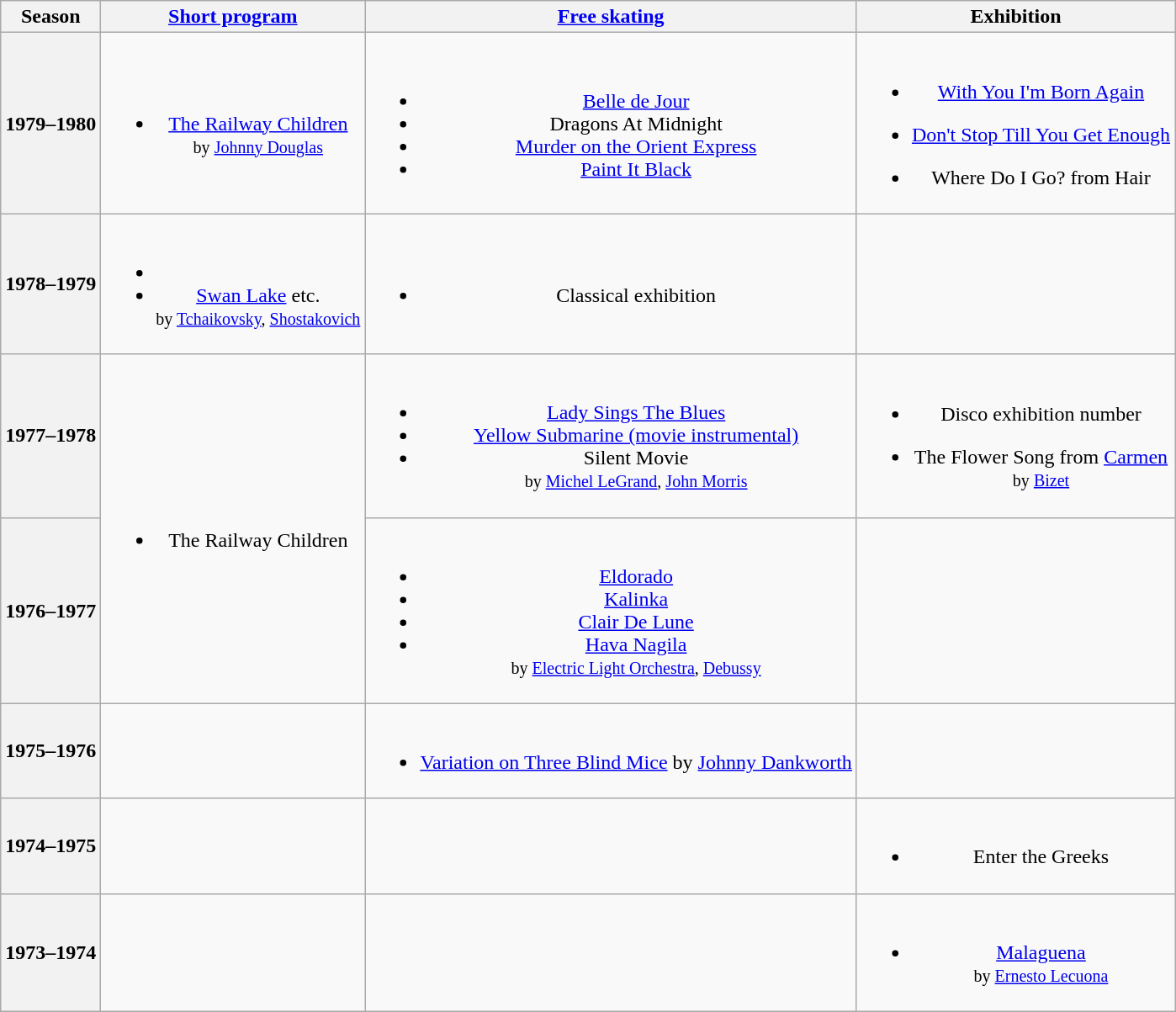<table class="wikitable" style="text-align:center">
<tr>
<th>Season</th>
<th><a href='#'>Short program</a></th>
<th><a href='#'>Free skating</a></th>
<th>Exhibition</th>
</tr>
<tr>
<th>1979–1980</th>
<td><br><ul><li><a href='#'>The Railway Children</a><br><small>by <a href='#'>Johnny Douglas</a></small></li></ul></td>
<td><br><ul><li><a href='#'>Belle de Jour</a></li><li>Dragons At Midnight</li><li><a href='#'>Murder on the Orient Express</a></li><li><a href='#'>Paint It Black</a></li></ul></td>
<td><br><ul><li><a href='#'>With You I'm Born Again</a></li></ul><ul><li><a href='#'>Don't Stop Till You Get Enough</a></li></ul><ul><li>Where Do I Go? from Hair</li></ul></td>
</tr>
<tr>
<th>1978–1979</th>
<td><br><ul><li></li><li><a href='#'>Swan Lake</a> etc. <br><small>by <a href='#'>Tchaikovsky</a>, <a href='#'>Shostakovich</a></small></li></ul></td>
<td><br><ul><li>Classical exhibition</li></ul></td>
</tr>
<tr>
<th>1977–1978</th>
<td rowspan=2><br><ul><li>The Railway Children</li></ul></td>
<td><br><ul><li><a href='#'>Lady Sings The Blues</a></li><li><a href='#'>Yellow Submarine (movie instrumental)</a></li><li>Silent Movie <br><small>by <a href='#'>Michel LeGrand</a>, <a href='#'>John Morris</a></small></li></ul></td>
<td><br><ul><li>Disco exhibition number</li></ul><ul><li>The Flower Song from <a href='#'>Carmen</a> <br><small>by <a href='#'>Bizet</a></small></li></ul></td>
</tr>
<tr>
<th>1976–1977</th>
<td><br><ul><li><a href='#'>Eldorado</a></li><li><a href='#'>Kalinka</a></li><li><a href='#'>Clair De Lune</a></li><li><a href='#'>Hava Nagila</a><br><small>by <a href='#'>Electric Light Orchestra</a>, <a href='#'>Debussy</a></small></li></ul></td>
<td></td>
</tr>
<tr>
<th>1975–1976</th>
<td></td>
<td><br><ul><li><a href='#'>Variation on Three Blind Mice</a> by <a href='#'>Johnny Dankworth</a></li></ul></td>
<td></td>
</tr>
<tr>
<th>1974–1975</th>
<td></td>
<td></td>
<td><br><ul><li>Enter the Greeks<br><small></small></li></ul></td>
</tr>
<tr>
<th>1973–1974</th>
<td></td>
<td></td>
<td><br><ul><li><a href='#'>Malaguena</a> <br><small>by <a href='#'>Ernesto Lecuona</a></small> </li></ul></td>
</tr>
</table>
